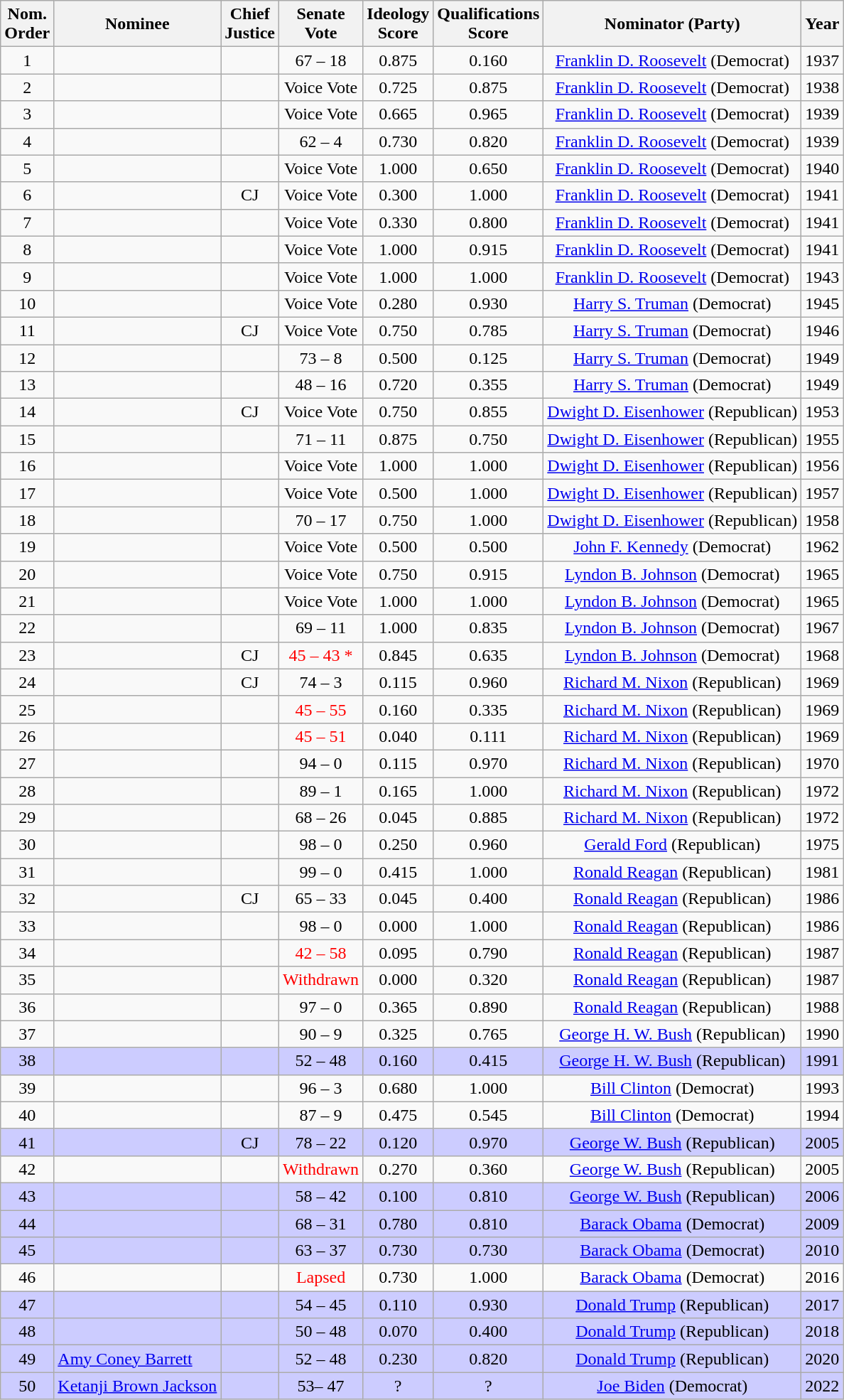<table class="wikitable sortable" id="segalcover" cellpadding="20">
<tr>
<th>Nom.<br>Order</th>
<th>Nominee</th>
<th>Chief<br>Justice<br></th>
<th>Senate<br>Vote</th>
<th>Ideology<br>Score</th>
<th>Qualifications<br>Score</th>
<th>Nominator (Party)</th>
<th>Year</th>
</tr>
<tr align="center">
<td>1</td>
<td align="left"></td>
<td></td>
<td>67 – 18</td>
<td>0.875</td>
<td>0.160</td>
<td><a href='#'>Franklin D. Roosevelt</a> (Democrat)</td>
<td>1937</td>
</tr>
<tr align="center">
<td>2</td>
<td align="left"></td>
<td></td>
<td>Voice Vote</td>
<td>0.725</td>
<td>0.875</td>
<td><a href='#'>Franklin D. Roosevelt</a> (Democrat)</td>
<td>1938</td>
</tr>
<tr align="center">
<td>3</td>
<td align="left"></td>
<td></td>
<td>Voice Vote</td>
<td>0.665</td>
<td>0.965</td>
<td><a href='#'>Franklin D. Roosevelt</a> (Democrat)</td>
<td>1939</td>
</tr>
<tr align="center">
<td>4</td>
<td align="left"></td>
<td></td>
<td>62 – 4</td>
<td>0.730</td>
<td>0.820</td>
<td><a href='#'>Franklin D. Roosevelt</a> (Democrat)</td>
<td>1939</td>
</tr>
<tr align="center">
<td>5</td>
<td align="left"></td>
<td></td>
<td>Voice Vote</td>
<td>1.000</td>
<td>0.650</td>
<td><a href='#'>Franklin D. Roosevelt</a> (Democrat)</td>
<td>1940</td>
</tr>
<tr align="center">
<td>6</td>
<td align="left"></td>
<td>CJ</td>
<td>Voice Vote</td>
<td>0.300</td>
<td>1.000</td>
<td><a href='#'>Franklin D. Roosevelt</a> (Democrat)</td>
<td>1941</td>
</tr>
<tr align="center">
<td>7</td>
<td align="left"></td>
<td></td>
<td>Voice Vote</td>
<td>0.330</td>
<td>0.800</td>
<td><a href='#'>Franklin D. Roosevelt</a> (Democrat)</td>
<td>1941</td>
</tr>
<tr align="center">
<td>8</td>
<td align="left"></td>
<td></td>
<td>Voice Vote</td>
<td>1.000</td>
<td>0.915</td>
<td><a href='#'>Franklin D. Roosevelt</a> (Democrat)</td>
<td>1941</td>
</tr>
<tr align="center">
<td>9</td>
<td align="left"></td>
<td></td>
<td>Voice Vote</td>
<td>1.000</td>
<td>1.000</td>
<td><a href='#'>Franklin D. Roosevelt</a> (Democrat)</td>
<td>1943</td>
</tr>
<tr align="center">
<td>10</td>
<td align="left"></td>
<td></td>
<td>Voice Vote</td>
<td>0.280</td>
<td>0.930</td>
<td><a href='#'>Harry S. Truman</a> (Democrat)</td>
<td>1945</td>
</tr>
<tr align="center">
<td>11</td>
<td align="left"></td>
<td>CJ</td>
<td>Voice Vote</td>
<td>0.750</td>
<td>0.785</td>
<td><a href='#'>Harry S. Truman</a> (Democrat)</td>
<td>1946</td>
</tr>
<tr align="center">
<td>12</td>
<td align="left"></td>
<td></td>
<td>73 – 8</td>
<td>0.500</td>
<td>0.125</td>
<td><a href='#'>Harry S. Truman</a> (Democrat)</td>
<td>1949</td>
</tr>
<tr align="center">
<td>13</td>
<td align="left"></td>
<td></td>
<td>48 – 16</td>
<td>0.720</td>
<td>0.355</td>
<td><a href='#'>Harry S. Truman</a> (Democrat)</td>
<td>1949</td>
</tr>
<tr align="center">
<td>14</td>
<td align="left"></td>
<td>CJ</td>
<td>Voice Vote</td>
<td>0.750</td>
<td>0.855</td>
<td><a href='#'>Dwight D. Eisenhower</a> (Republican)</td>
<td>1953</td>
</tr>
<tr align="center">
<td>15</td>
<td align="left"></td>
<td></td>
<td>71 – 11</td>
<td>0.875</td>
<td>0.750</td>
<td><a href='#'>Dwight D. Eisenhower</a> (Republican)</td>
<td>1955</td>
</tr>
<tr align="center">
<td>16</td>
<td align="left"></td>
<td></td>
<td>Voice Vote</td>
<td>1.000</td>
<td>1.000</td>
<td><a href='#'>Dwight D. Eisenhower</a> (Republican)</td>
<td>1956</td>
</tr>
<tr align="center">
<td>17</td>
<td align="left"></td>
<td></td>
<td>Voice Vote</td>
<td>0.500</td>
<td>1.000</td>
<td><a href='#'>Dwight D. Eisenhower</a> (Republican)</td>
<td>1957</td>
</tr>
<tr align="center">
<td>18</td>
<td align="left"></td>
<td></td>
<td>70 – 17</td>
<td>0.750</td>
<td>1.000</td>
<td><a href='#'>Dwight D. Eisenhower</a> (Republican)</td>
<td>1958</td>
</tr>
<tr align="center">
<td>19</td>
<td align="left"></td>
<td></td>
<td>Voice Vote</td>
<td>0.500</td>
<td>0.500</td>
<td><a href='#'>John F. Kennedy</a> (Democrat)</td>
<td>1962</td>
</tr>
<tr align="center">
<td>20</td>
<td align="left"></td>
<td></td>
<td>Voice Vote</td>
<td>0.750</td>
<td>0.915</td>
<td><a href='#'>Lyndon B. Johnson</a> (Democrat)</td>
<td>1965</td>
</tr>
<tr align="center">
<td>21</td>
<td align="left"></td>
<td></td>
<td>Voice Vote</td>
<td>1.000</td>
<td>1.000</td>
<td><a href='#'>Lyndon B. Johnson</a> (Democrat)</td>
<td>1965</td>
</tr>
<tr align="center">
<td>22</td>
<td align="left"></td>
<td></td>
<td>69 – 11</td>
<td>1.000</td>
<td>0.835</td>
<td><a href='#'>Lyndon B. Johnson</a> (Democrat)</td>
<td>1967</td>
</tr>
<tr align="center">
<td>23</td>
<td align="left"></td>
<td>CJ</td>
<td style="color: red">45 – 43 *</td>
<td>0.845</td>
<td>0.635</td>
<td><a href='#'>Lyndon B. Johnson</a> (Democrat)</td>
<td>1968</td>
</tr>
<tr align="center">
<td>24</td>
<td align="left"></td>
<td>CJ</td>
<td>74 – 3</td>
<td>0.115</td>
<td>0.960</td>
<td><a href='#'>Richard M. Nixon</a> (Republican)</td>
<td>1969</td>
</tr>
<tr align="center">
<td>25</td>
<td align="left"></td>
<td></td>
<td style="color: red">45 – 55</td>
<td>0.160</td>
<td>0.335</td>
<td><a href='#'>Richard M. Nixon</a> (Republican)</td>
<td>1969</td>
</tr>
<tr align="center">
<td>26</td>
<td align="left"></td>
<td></td>
<td style="color: red">45 – 51</td>
<td>0.040</td>
<td>0.111</td>
<td><a href='#'>Richard M. Nixon</a> (Republican)</td>
<td>1969</td>
</tr>
<tr align="center">
<td>27</td>
<td align="left"></td>
<td></td>
<td>94 – 0</td>
<td>0.115</td>
<td>0.970</td>
<td><a href='#'>Richard M. Nixon</a> (Republican)</td>
<td>1970</td>
</tr>
<tr align="center">
<td>28</td>
<td align="left"></td>
<td></td>
<td>89 – 1</td>
<td>0.165</td>
<td>1.000</td>
<td><a href='#'>Richard M. Nixon</a> (Republican)</td>
<td>1972</td>
</tr>
<tr align="center">
<td>29</td>
<td align="left"></td>
<td></td>
<td>68 – 26</td>
<td>0.045</td>
<td>0.885</td>
<td><a href='#'>Richard M. Nixon</a> (Republican)</td>
<td>1972</td>
</tr>
<tr align="center">
<td>30</td>
<td align="left"></td>
<td></td>
<td>98 – 0</td>
<td>0.250</td>
<td>0.960</td>
<td><a href='#'>Gerald Ford</a> (Republican)</td>
<td>1975</td>
</tr>
<tr align="center">
<td>31</td>
<td align="left"></td>
<td></td>
<td>99 – 0</td>
<td>0.415</td>
<td>1.000</td>
<td><a href='#'>Ronald Reagan</a> (Republican)</td>
<td>1981</td>
</tr>
<tr align="center">
<td>32</td>
<td align="left"></td>
<td>CJ</td>
<td>65 – 33</td>
<td>0.045</td>
<td>0.400</td>
<td><a href='#'>Ronald Reagan</a> (Republican)</td>
<td>1986</td>
</tr>
<tr align="center">
<td>33</td>
<td align="left"></td>
<td></td>
<td>98 – 0</td>
<td>0.000</td>
<td>1.000</td>
<td><a href='#'>Ronald Reagan</a> (Republican)</td>
<td>1986</td>
</tr>
<tr align="center">
<td>34</td>
<td align="left"></td>
<td></td>
<td style="color: red">42 – 58</td>
<td>0.095</td>
<td>0.790</td>
<td><a href='#'>Ronald Reagan</a> (Republican)</td>
<td>1987</td>
</tr>
<tr align="center">
<td>35</td>
<td align="left"></td>
<td></td>
<td style="color: red">Withdrawn</td>
<td>0.000</td>
<td>0.320</td>
<td><a href='#'>Ronald Reagan</a> (Republican)</td>
<td>1987</td>
</tr>
<tr align="center">
<td>36</td>
<td align="left"></td>
<td></td>
<td>97 – 0</td>
<td>0.365</td>
<td>0.890</td>
<td><a href='#'>Ronald Reagan</a> (Republican)</td>
<td>1988</td>
</tr>
<tr align="center">
<td>37</td>
<td align="left"></td>
<td></td>
<td>90 – 9</td>
<td>0.325</td>
<td>0.765</td>
<td><a href='#'>George H. W. Bush</a> (Republican)</td>
<td>1990</td>
</tr>
<tr align="center" bgcolor="ccccff">
<td>38</td>
<td align="left"></td>
<td></td>
<td>52 – 48</td>
<td>0.160</td>
<td>0.415</td>
<td><a href='#'>George H. W. Bush</a> (Republican)</td>
<td>1991</td>
</tr>
<tr align="center">
<td>39</td>
<td align="left"></td>
<td></td>
<td>96 – 3</td>
<td>0.680</td>
<td>1.000</td>
<td><a href='#'>Bill Clinton</a> (Democrat)</td>
<td>1993</td>
</tr>
<tr align="center">
<td>40</td>
<td align="left"></td>
<td></td>
<td>87 – 9</td>
<td>0.475</td>
<td>0.545</td>
<td><a href='#'>Bill Clinton</a> (Democrat)</td>
<td>1994</td>
</tr>
<tr align="center" bgcolor="ccccff">
<td>41</td>
<td align="left"></td>
<td>CJ</td>
<td>78 – 22</td>
<td>0.120</td>
<td>0.970</td>
<td><a href='#'>George W. Bush</a> (Republican)</td>
<td>2005</td>
</tr>
<tr align="center">
<td>42</td>
<td align="left"></td>
<td></td>
<td style="color: red">Withdrawn</td>
<td>0.270</td>
<td>0.360</td>
<td><a href='#'>George W. Bush</a> (Republican)</td>
<td>2005</td>
</tr>
<tr align="center" bgcolor="ccccff">
<td>43</td>
<td align="left"></td>
<td></td>
<td>58 – 42</td>
<td>0.100</td>
<td>0.810</td>
<td><a href='#'>George W. Bush</a> (Republican)</td>
<td>2006</td>
</tr>
<tr align="center" bgcolor="ccccff">
<td>44</td>
<td align="left"></td>
<td></td>
<td>68 – 31</td>
<td>0.780</td>
<td>0.810</td>
<td><a href='#'>Barack Obama</a> (Democrat)</td>
<td>2009</td>
</tr>
<tr align="center" bgcolor="ccccff">
<td>45</td>
<td align="left"></td>
<td></td>
<td>63 – 37</td>
<td>0.730</td>
<td>0.730</td>
<td><a href='#'>Barack Obama</a> (Democrat)</td>
<td>2010</td>
</tr>
<tr align="center">
<td>46</td>
<td align="left"></td>
<td></td>
<td style="color: red">Lapsed</td>
<td>0.730</td>
<td>1.000</td>
<td><a href='#'>Barack Obama</a> (Democrat)</td>
<td>2016</td>
</tr>
<tr align="center" bgcolor="ccccff">
<td>47</td>
<td align="left"></td>
<td></td>
<td>54 – 45</td>
<td>0.110</td>
<td>0.930</td>
<td><a href='#'>Donald Trump</a> (Republican)</td>
<td>2017</td>
</tr>
<tr align="center" bgcolor="ccccff">
<td>48</td>
<td align="left"></td>
<td></td>
<td>50 – 48</td>
<td>0.070</td>
<td>0.400</td>
<td><a href='#'>Donald Trump</a> (Republican)</td>
<td>2018</td>
</tr>
<tr align="center" bgcolor="ccccff">
<td>49</td>
<td align="left"><a href='#'>Amy Coney Barrett</a></td>
<td></td>
<td>52 – 48</td>
<td>0.230</td>
<td>0.820</td>
<td><a href='#'>Donald Trump</a> (Republican)</td>
<td>2020</td>
</tr>
<tr align="center" bgcolor="ccccff">
<td>50</td>
<td align="left"><a href='#'>Ketanji Brown Jackson</a></td>
<td></td>
<td>53– 47</td>
<td>?</td>
<td>?</td>
<td><a href='#'>Joe Biden</a> (Democrat)</td>
<td>2022</td>
</tr>
</table>
